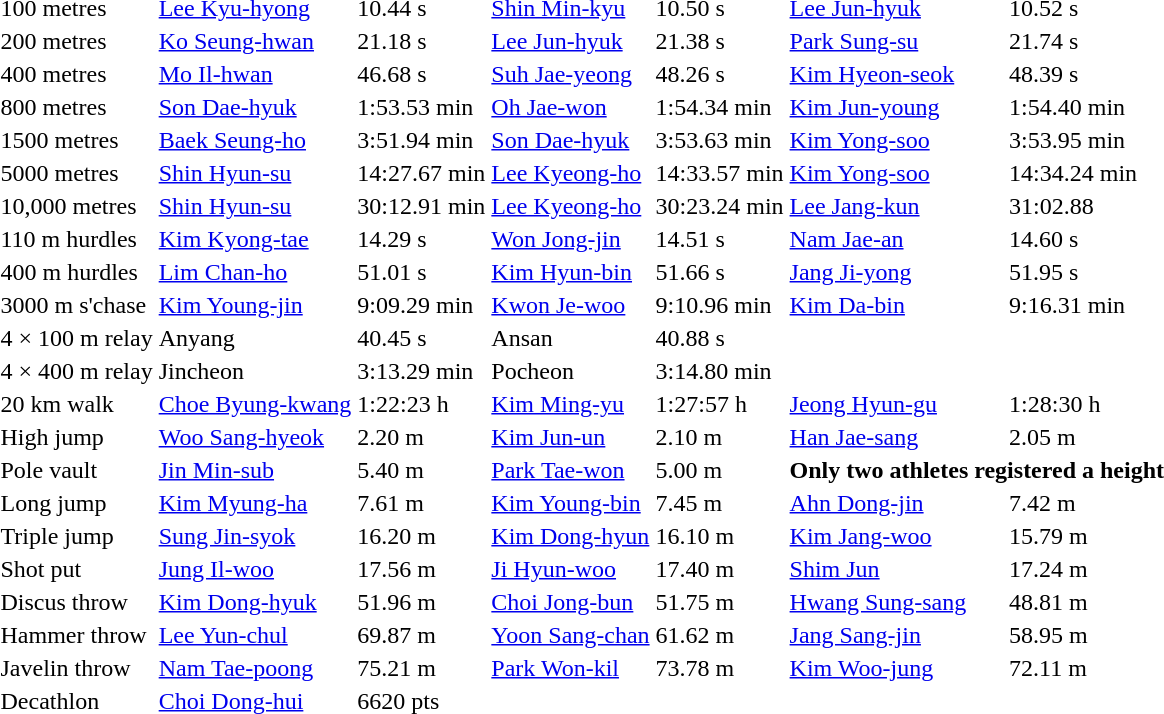<table>
<tr>
</tr>
<tr>
<td>100 metres</td>
<td><a href='#'>Lee Kyu-hyong</a></td>
<td>10.44 s</td>
<td><a href='#'>Shin Min-kyu</a></td>
<td>10.50 s</td>
<td><a href='#'>Lee Jun-hyuk</a></td>
<td>10.52 s</td>
</tr>
<tr>
<td>200 metres</td>
<td><a href='#'>Ko Seung-hwan</a></td>
<td>21.18 s</td>
<td><a href='#'>Lee Jun-hyuk</a></td>
<td>21.38 s</td>
<td><a href='#'>Park Sung-su</a></td>
<td>21.74 s</td>
</tr>
<tr>
<td>400 metres</td>
<td><a href='#'>Mo Il-hwan</a></td>
<td>46.68 s</td>
<td><a href='#'>Suh Jae-yeong</a></td>
<td>48.26 s</td>
<td><a href='#'>Kim Hyeon-seok</a></td>
<td>48.39 s</td>
</tr>
<tr>
<td>800 metres</td>
<td><a href='#'>Son Dae-hyuk</a></td>
<td>1:53.53 min</td>
<td><a href='#'>Oh Jae-won</a></td>
<td>1:54.34 min</td>
<td><a href='#'>Kim Jun-young</a></td>
<td>1:54.40 min</td>
</tr>
<tr>
<td>1500 metres</td>
<td><a href='#'>Baek Seung-ho</a></td>
<td>3:51.94 min</td>
<td><a href='#'>Son Dae-hyuk</a></td>
<td>3:53.63 min</td>
<td><a href='#'>Kim Yong-soo</a></td>
<td>3:53.95 min</td>
</tr>
<tr>
<td>5000 metres</td>
<td><a href='#'>Shin Hyun-su</a></td>
<td>14:27.67 min</td>
<td><a href='#'>Lee Kyeong-ho</a></td>
<td>14:33.57 min</td>
<td><a href='#'>Kim Yong-soo</a></td>
<td>14:34.24 min</td>
</tr>
<tr>
<td>10,000 metres</td>
<td><a href='#'>Shin Hyun-su</a></td>
<td>30:12.91 min</td>
<td><a href='#'>Lee Kyeong-ho</a></td>
<td>30:23.24 min</td>
<td><a href='#'>Lee Jang-kun</a></td>
<td>31:02.88</td>
</tr>
<tr>
<td>110 m hurdles</td>
<td><a href='#'>Kim Kyong-tae</a></td>
<td>14.29 s</td>
<td><a href='#'>Won Jong-jin</a></td>
<td>14.51 s</td>
<td><a href='#'>Nam Jae-an</a></td>
<td>14.60 s</td>
</tr>
<tr>
<td>400 m hurdles</td>
<td><a href='#'>Lim Chan-ho</a></td>
<td>51.01 s</td>
<td><a href='#'>Kim Hyun-bin</a></td>
<td>51.66 s</td>
<td><a href='#'>Jang Ji-yong</a></td>
<td>51.95 s</td>
</tr>
<tr>
<td>3000 m s'chase</td>
<td><a href='#'>Kim Young-jin</a></td>
<td>9:09.29 min</td>
<td><a href='#'>Kwon Je-woo</a></td>
<td>9:10.96 min</td>
<td><a href='#'>Kim Da-bin</a></td>
<td>9:16.31 min</td>
</tr>
<tr>
<td>4 × 100 m relay</td>
<td>Anyang</td>
<td>40.45 s</td>
<td>Ansan</td>
<td>40.88 s</td>
<td></td>
<td></td>
</tr>
<tr>
<td>4 × 400 m relay</td>
<td>Jincheon</td>
<td>3:13.29 min</td>
<td>Pocheon</td>
<td>3:14.80 min</td>
<td></td>
<td></td>
</tr>
<tr>
<td>20 km walk</td>
<td><a href='#'>Choe Byung-kwang</a></td>
<td>1:22:23 h</td>
<td><a href='#'>Kim Ming-yu</a></td>
<td>1:27:57 h</td>
<td><a href='#'>Jeong Hyun-gu</a></td>
<td>1:28:30 h</td>
</tr>
<tr>
<td>High jump</td>
<td><a href='#'>Woo Sang-hyeok</a></td>
<td>2.20 m</td>
<td><a href='#'>Kim Jun-un</a></td>
<td>2.10 m</td>
<td><a href='#'>Han Jae-sang</a></td>
<td>2.05 m</td>
</tr>
<tr>
<td>Pole vault</td>
<td><a href='#'>Jin Min-sub</a></td>
<td>5.40 m</td>
<td><a href='#'>Park Tae-won</a></td>
<td>5.00 m</td>
<th colspan=2>Only two athletes registered a height</th>
</tr>
<tr>
<td>Long jump</td>
<td><a href='#'>Kim Myung-ha</a></td>
<td>7.61 m</td>
<td><a href='#'>Kim Young-bin</a></td>
<td>7.45 m</td>
<td><a href='#'>Ahn Dong-jin</a></td>
<td>7.42 m</td>
</tr>
<tr>
<td>Triple jump</td>
<td><a href='#'>Sung Jin-syok</a></td>
<td>16.20 m</td>
<td><a href='#'>Kim Dong-hyun</a></td>
<td>16.10 m</td>
<td><a href='#'>Kim Jang-woo</a></td>
<td>15.79 m</td>
</tr>
<tr>
<td>Shot put</td>
<td><a href='#'>Jung Il-woo</a></td>
<td>17.56 m</td>
<td><a href='#'>Ji Hyun-woo</a></td>
<td>17.40 m</td>
<td><a href='#'>Shim Jun</a></td>
<td>17.24 m</td>
</tr>
<tr>
<td>Discus throw</td>
<td><a href='#'>Kim Dong-hyuk</a></td>
<td>51.96 m</td>
<td><a href='#'>Choi Jong-bun</a></td>
<td>51.75 m</td>
<td><a href='#'>Hwang Sung-sang</a></td>
<td>48.81 m</td>
</tr>
<tr>
<td>Hammer throw</td>
<td><a href='#'>Lee Yun-chul</a></td>
<td>69.87 m</td>
<td><a href='#'>Yoon Sang-chan</a></td>
<td>61.62 m</td>
<td><a href='#'>Jang Sang-jin</a></td>
<td>58.95 m</td>
</tr>
<tr>
<td>Javelin throw</td>
<td><a href='#'>Nam Tae-poong</a></td>
<td>75.21 m</td>
<td><a href='#'>Park Won-kil</a></td>
<td>73.78 m</td>
<td><a href='#'>Kim Woo-jung</a></td>
<td>72.11 m</td>
</tr>
<tr>
<td>Decathlon</td>
<td><a href='#'>Choi Dong-hui</a></td>
<td>6620 pts</td>
<td></td>
<td></td>
<td></td>
<td></td>
</tr>
</table>
